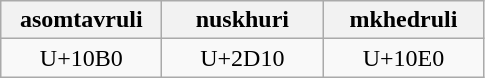<table class="wikitable" style="width:100">
<tr>
<th width="100">asomtavruli</th>
<th width="100">nuskhuri</th>
<th width="100">mkhedruli</th>
</tr>
<tr>
<td align="center">U+10B0</td>
<td align="center">U+2D10</td>
<td align="center">U+10E0</td>
</tr>
</table>
